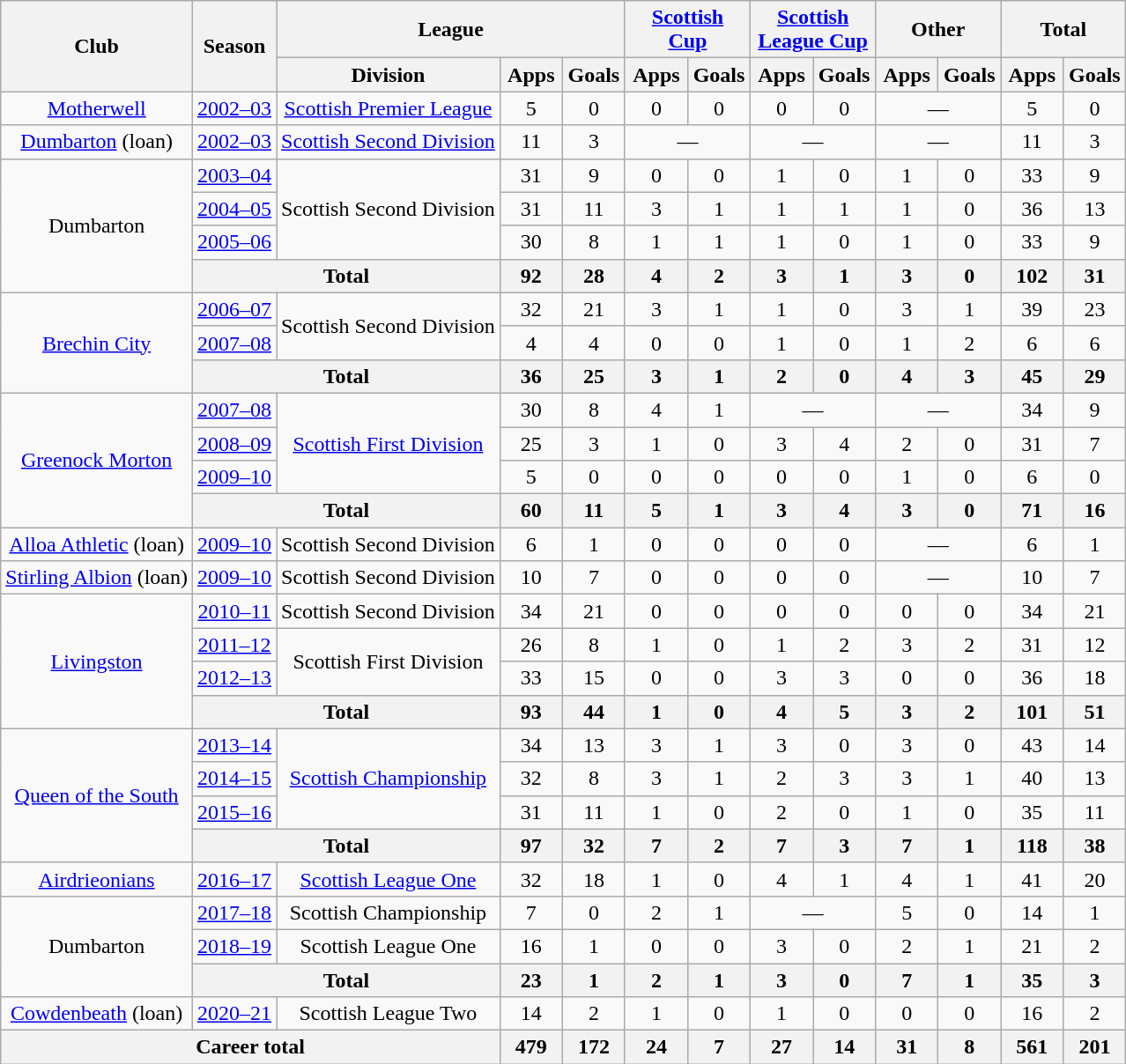<table class="wikitable" style="text-align:center">
<tr>
<th rowspan="2">Club</th>
<th rowspan="2">Season</th>
<th colspan="3">League</th>
<th colspan="2"><a href='#'>Scottish Cup</a></th>
<th colspan="2"><a href='#'>Scottish League Cup</a></th>
<th colspan="2">Other</th>
<th colspan="2">Total</th>
</tr>
<tr>
<th>Division</th>
<th width="40">Apps</th>
<th width="40">Goals</th>
<th width="40">Apps</th>
<th width="40">Goals</th>
<th width="40">Apps</th>
<th width="40">Goals</th>
<th width="40">Apps</th>
<th width="40">Goals</th>
<th width="40">Apps</th>
<th width="40">Goals</th>
</tr>
<tr>
<td><a href='#'>Motherwell</a></td>
<td><a href='#'>2002–03</a></td>
<td><a href='#'>Scottish Premier League</a></td>
<td>5</td>
<td>0</td>
<td>0</td>
<td>0</td>
<td>0</td>
<td>0</td>
<td colspan="2">—</td>
<td>5</td>
<td>0</td>
</tr>
<tr>
<td><a href='#'>Dumbarton</a> (loan)</td>
<td><a href='#'>2002–03</a></td>
<td><a href='#'>Scottish Second Division</a></td>
<td>11</td>
<td>3</td>
<td colspan="2">—</td>
<td colspan="2">—</td>
<td colspan="2">—</td>
<td>11</td>
<td>3</td>
</tr>
<tr>
<td rowspan="4">Dumbarton</td>
<td><a href='#'>2003–04</a></td>
<td rowspan="3">Scottish Second Division</td>
<td>31</td>
<td>9</td>
<td>0</td>
<td>0</td>
<td>1</td>
<td>0</td>
<td>1</td>
<td>0</td>
<td>33</td>
<td>9</td>
</tr>
<tr>
<td><a href='#'>2004–05</a></td>
<td>31</td>
<td>11</td>
<td>3</td>
<td>1</td>
<td>1</td>
<td>1</td>
<td>1</td>
<td>0</td>
<td>36</td>
<td>13</td>
</tr>
<tr>
<td><a href='#'>2005–06</a></td>
<td>30</td>
<td>8</td>
<td>1</td>
<td>1</td>
<td>1</td>
<td>0</td>
<td>1</td>
<td>0</td>
<td>33</td>
<td>9</td>
</tr>
<tr>
<th colspan="2">Total</th>
<th>92</th>
<th>28</th>
<th>4</th>
<th>2</th>
<th>3</th>
<th>1</th>
<th>3</th>
<th>0</th>
<th>102</th>
<th>31</th>
</tr>
<tr>
<td rowspan="3"><a href='#'>Brechin City</a></td>
<td><a href='#'>2006–07</a></td>
<td rowspan="2">Scottish Second Division</td>
<td>32</td>
<td>21</td>
<td>3</td>
<td>1</td>
<td>1</td>
<td>0</td>
<td>3</td>
<td>1</td>
<td>39</td>
<td>23</td>
</tr>
<tr>
<td><a href='#'>2007–08</a></td>
<td>4</td>
<td>4</td>
<td>0</td>
<td>0</td>
<td>1</td>
<td>0</td>
<td>1</td>
<td>2</td>
<td>6</td>
<td>6</td>
</tr>
<tr>
<th colspan="2">Total</th>
<th>36</th>
<th>25</th>
<th>3</th>
<th>1</th>
<th>2</th>
<th>0</th>
<th>4</th>
<th>3</th>
<th>45</th>
<th>29</th>
</tr>
<tr>
<td rowspan="4"><a href='#'>Greenock Morton</a></td>
<td><a href='#'>2007–08</a></td>
<td rowspan="3"><a href='#'>Scottish First Division</a></td>
<td>30</td>
<td>8</td>
<td>4</td>
<td>1</td>
<td colspan="2">—</td>
<td colspan="2">—</td>
<td>34</td>
<td>9</td>
</tr>
<tr>
<td><a href='#'>2008–09</a></td>
<td>25</td>
<td>3</td>
<td>1</td>
<td>0</td>
<td>3</td>
<td>4</td>
<td>2</td>
<td>0</td>
<td>31</td>
<td>7</td>
</tr>
<tr>
<td><a href='#'>2009–10</a></td>
<td>5</td>
<td>0</td>
<td>0</td>
<td>0</td>
<td>0</td>
<td>0</td>
<td>1</td>
<td>0</td>
<td>6</td>
<td>0</td>
</tr>
<tr>
<th colspan="2">Total</th>
<th>60</th>
<th>11</th>
<th>5</th>
<th>1</th>
<th>3</th>
<th>4</th>
<th>3</th>
<th>0</th>
<th>71</th>
<th>16</th>
</tr>
<tr>
<td><a href='#'>Alloa Athletic</a> (loan)</td>
<td><a href='#'>2009–10</a></td>
<td>Scottish Second Division</td>
<td>6</td>
<td>1</td>
<td>0</td>
<td>0</td>
<td>0</td>
<td>0</td>
<td colspan="2">—</td>
<td>6</td>
<td>1</td>
</tr>
<tr>
<td><a href='#'>Stirling Albion</a> (loan)</td>
<td><a href='#'>2009–10</a></td>
<td>Scottish Second Division</td>
<td>10</td>
<td>7</td>
<td>0</td>
<td>0</td>
<td>0</td>
<td>0</td>
<td colspan="2">—</td>
<td>10</td>
<td>7</td>
</tr>
<tr>
<td rowspan="4"><a href='#'>Livingston</a></td>
<td><a href='#'>2010–11</a></td>
<td>Scottish Second Division</td>
<td>34</td>
<td>21</td>
<td>0</td>
<td>0</td>
<td>0</td>
<td>0</td>
<td>0</td>
<td>0</td>
<td>34</td>
<td>21</td>
</tr>
<tr>
<td><a href='#'>2011–12</a></td>
<td rowspan="2">Scottish First Division</td>
<td>26</td>
<td>8</td>
<td>1</td>
<td>0</td>
<td>1</td>
<td>2</td>
<td>3</td>
<td>2</td>
<td>31</td>
<td>12</td>
</tr>
<tr>
<td><a href='#'>2012–13</a></td>
<td>33</td>
<td>15</td>
<td>0</td>
<td>0</td>
<td>3</td>
<td>3</td>
<td>0</td>
<td>0</td>
<td>36</td>
<td>18</td>
</tr>
<tr>
<th colspan="2">Total</th>
<th>93</th>
<th>44</th>
<th>1</th>
<th>0</th>
<th>4</th>
<th>5</th>
<th>3</th>
<th>2</th>
<th>101</th>
<th>51</th>
</tr>
<tr>
<td rowspan="4"><a href='#'>Queen of the South</a></td>
<td><a href='#'>2013–14</a></td>
<td rowspan="3"><a href='#'>Scottish Championship</a></td>
<td>34</td>
<td>13</td>
<td>3</td>
<td>1</td>
<td>3</td>
<td>0</td>
<td>3</td>
<td>0</td>
<td>43</td>
<td>14</td>
</tr>
<tr>
<td><a href='#'>2014–15</a></td>
<td>32</td>
<td>8</td>
<td>3</td>
<td>1</td>
<td>2</td>
<td>3</td>
<td>3</td>
<td>1</td>
<td>40</td>
<td>13</td>
</tr>
<tr>
<td><a href='#'>2015–16</a></td>
<td>31</td>
<td>11</td>
<td>1</td>
<td>0</td>
<td>2</td>
<td>0</td>
<td>1</td>
<td>0</td>
<td>35</td>
<td>11</td>
</tr>
<tr>
<th colspan="2">Total</th>
<th>97</th>
<th>32</th>
<th>7</th>
<th>2</th>
<th>7</th>
<th>3</th>
<th>7</th>
<th>1</th>
<th>118</th>
<th>38</th>
</tr>
<tr>
<td><a href='#'>Airdrieonians</a></td>
<td><a href='#'>2016–17</a></td>
<td><a href='#'>Scottish League One</a></td>
<td>32</td>
<td>18</td>
<td>1</td>
<td>0</td>
<td>4</td>
<td>1</td>
<td>4</td>
<td>1</td>
<td>41</td>
<td>20</td>
</tr>
<tr>
<td rowspan="3">Dumbarton</td>
<td><a href='#'>2017–18</a></td>
<td>Scottish Championship</td>
<td>7</td>
<td>0</td>
<td>2</td>
<td>1</td>
<td colspan="2">—</td>
<td>5</td>
<td>0</td>
<td>14</td>
<td>1</td>
</tr>
<tr>
<td><a href='#'>2018–19</a></td>
<td>Scottish League One</td>
<td>16</td>
<td>1</td>
<td>0</td>
<td>0</td>
<td>3</td>
<td>0</td>
<td>2</td>
<td>1</td>
<td>21</td>
<td>2</td>
</tr>
<tr>
<th colspan="2">Total</th>
<th>23</th>
<th>1</th>
<th>2</th>
<th>1</th>
<th>3</th>
<th>0</th>
<th>7</th>
<th>1</th>
<th>35</th>
<th>3</th>
</tr>
<tr>
<td><a href='#'>Cowdenbeath</a> (loan)</td>
<td><a href='#'>2020–21</a></td>
<td>Scottish League Two</td>
<td>14</td>
<td>2</td>
<td>1</td>
<td>0</td>
<td>1</td>
<td>0</td>
<td>0</td>
<td>0</td>
<td>16</td>
<td>2</td>
</tr>
<tr>
<th colspan="3">Career total</th>
<th>479</th>
<th>172</th>
<th>24</th>
<th>7</th>
<th>27</th>
<th>14</th>
<th>31</th>
<th>8</th>
<th>561</th>
<th>201</th>
</tr>
</table>
